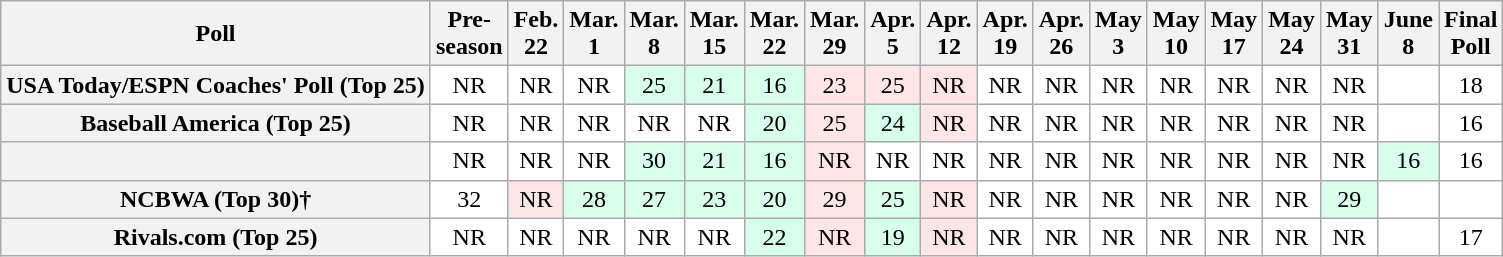<table class="wikitable" style="white-space:nowrap;">
<tr>
<th>Poll</th>
<th>Pre-<br>season</th>
<th>Feb.<br>22</th>
<th>Mar.<br>1</th>
<th>Mar.<br>8</th>
<th>Mar.<br>15</th>
<th>Mar.<br>22</th>
<th>Mar.<br>29</th>
<th>Apr.<br>5</th>
<th>Apr.<br>12</th>
<th>Apr.<br>19</th>
<th>Apr.<br>26</th>
<th>May<br>3</th>
<th>May<br>10</th>
<th>May<br>17</th>
<th>May<br>24</th>
<th>May<br>31</th>
<th>June<br>8</th>
<th>Final<br>Poll</th>
</tr>
<tr style="text-align:center;">
<th>USA Today/ESPN Coaches' Poll (Top 25)</th>
<td style="background:#FFF;">NR</td>
<td style="background:#FFF;">NR</td>
<td style="background:#FFF;">NR</td>
<td style="background:#D8FFEB;">25</td>
<td style="background:#D8FFEB;">21</td>
<td style="background:#D8FFEB;">16</td>
<td style="background:#FFE6E6;">23</td>
<td style="background:#FFE6E6;">25</td>
<td style="background:#FFE6E6;">NR</td>
<td style="background:#FFF;">NR</td>
<td style="background:#FFF;">NR</td>
<td style="background:#FFF;">NR</td>
<td style="background:#FFF;">NR</td>
<td style="background:#FFF;">NR</td>
<td style="background:#FFF;">NR</td>
<td style="background:#FFF;">NR</td>
<td style="background:#FFF;"></td>
<td style="background:#FFF;">18</td>
</tr>
<tr style="text-align:center;">
<th>Baseball America (Top 25)</th>
<td style="background:#FFF;">NR</td>
<td style="background:#FFF;">NR</td>
<td style="background:#FFF;">NR</td>
<td style="background:#FFF;">NR</td>
<td style="background:#FFF;">NR</td>
<td style="background:#D8FFEB;">20</td>
<td style="background:#FFE6E6;">25</td>
<td style="background:#D8FFEB;">24</td>
<td style="background:#FFE6E6;">NR</td>
<td style="background:#FFF;">NR</td>
<td style="background:#FFF;">NR</td>
<td style="background:#FFF;">NR</td>
<td style="background:#FFF;">NR</td>
<td style="background:#FFF;">NR</td>
<td style="background:#FFF;">NR</td>
<td style="background:#FFF;">NR</td>
<td style="background:#FFF;"></td>
<td style="background:#FFF;">16</td>
</tr>
<tr style="text-align:center;">
<th></th>
<td style="background:#FFF;">NR</td>
<td style="background:#FFF;">NR</td>
<td style="background:#FFF;">NR</td>
<td style="background:#D8FFEB;">30</td>
<td style="background:#D8FFEB;">21</td>
<td style="background:#D8FFEB;">16</td>
<td style="background:#FFE6E6;">NR</td>
<td style="background:#FFF;">NR</td>
<td style="background:#FFF;">NR</td>
<td style="background:#FFF;">NR</td>
<td style="background:#FFF;">NR</td>
<td style="background:#FFF;">NR</td>
<td style="background:#FFF;">NR</td>
<td style="background:#FFF;">NR</td>
<td style="background:#FFF;">NR</td>
<td style="background:#FFF;">NR</td>
<td style="background:#D8FFEB;">16</td>
<td style="background:#FFF;">16</td>
</tr>
<tr style="text-align:center;">
<th>NCBWA (Top 30)†</th>
<td style="background:#FFF;">32</td>
<td style="background:#FFE6E6;">NR</td>
<td style="background:#D8FFEB;">28</td>
<td style="background:#D8FFEB;">27</td>
<td style="background:#D8FFEB;">23</td>
<td style="background:#D8FFEB;">20</td>
<td style="background:#FFE6E6;">29</td>
<td style="background:#D8FFEB;">25</td>
<td style="background:#FFE6E6;">NR</td>
<td style="background:#FFF;">NR</td>
<td style="background:#FFF;">NR</td>
<td style="background:#FFF;">NR</td>
<td style="background:#FFF;">NR</td>
<td style="background:#FFF;">NR</td>
<td style="background:#FFF;">NR</td>
<td style="background:#D8FFEB;">29</td>
<td style="background:#FFF;"></td>
<td style="background:#FFF;"></td>
</tr>
<tr style="text-align:center;">
<th>Rivals.com (Top 25)</th>
<td style="background:#FFF;">NR</td>
<td style="background:#FFF;">NR</td>
<td style="background:#FFF;">NR</td>
<td style="background:#FFF;">NR</td>
<td style="background:#FFF;">NR</td>
<td style="background:#D8FFEB;">22</td>
<td style="background:#FFE6E6;">NR</td>
<td style="background:#D8FFEB;">19</td>
<td style="background:#FFE6E6;">NR</td>
<td style="background:#FFF;">NR</td>
<td style="background:#FFF;">NR</td>
<td style="background:#FFF;">NR</td>
<td style="background:#FFF;">NR</td>
<td style="background:#FFF;">NR</td>
<td style="background:#FFF;">NR</td>
<td style="background:#FFF;">NR</td>
<td style="background:#FFF;"></td>
<td style="background:#FFF;">17</td>
</tr>
</table>
